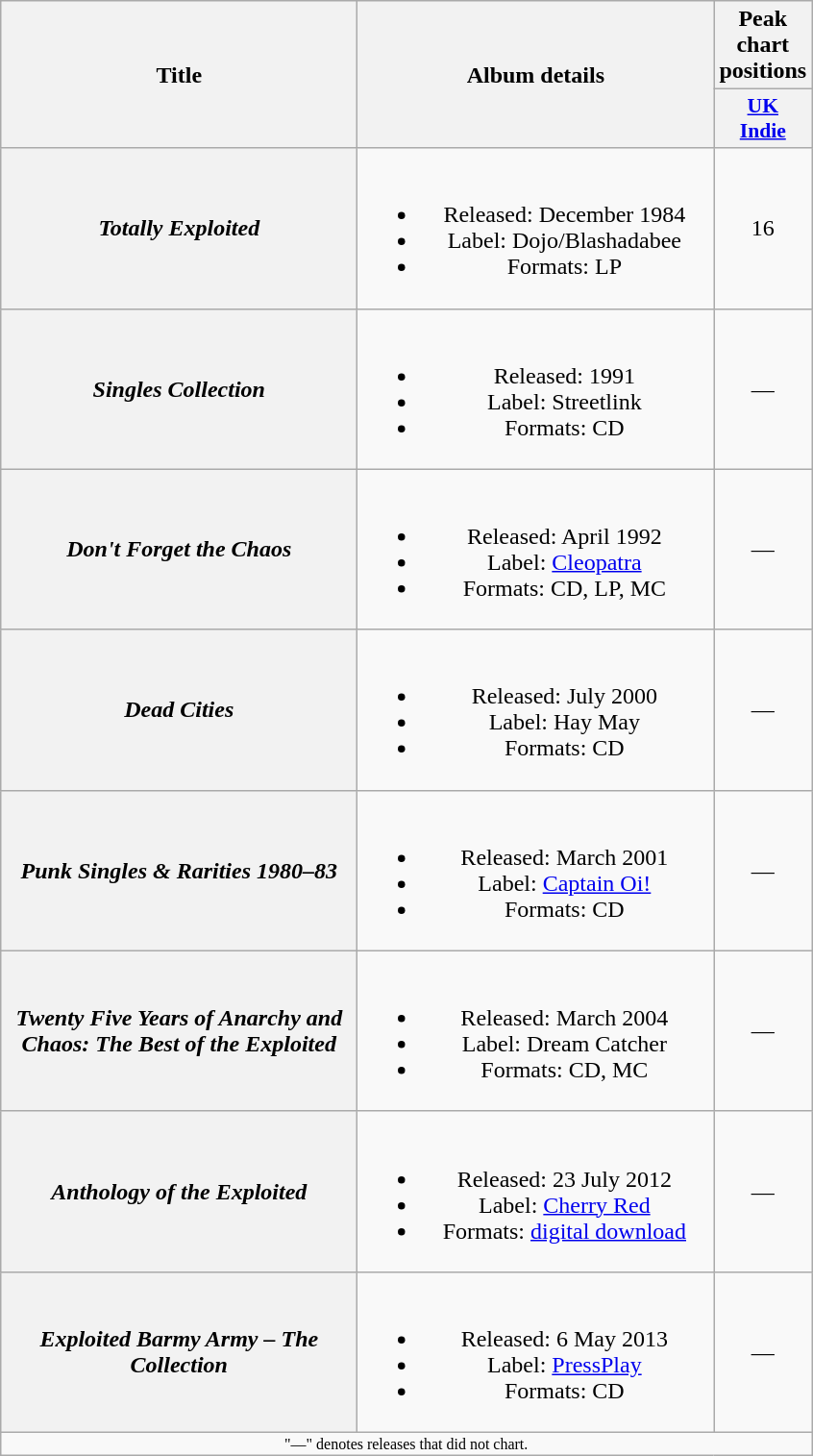<table class="wikitable plainrowheaders" style="text-align:center;">
<tr>
<th rowspan="2" scope="col" style="width:15em;">Title</th>
<th rowspan="2" scope="col" style="width:15em;">Album details</th>
<th>Peak chart positions</th>
</tr>
<tr>
<th scope="col" style="width:2em;font-size:90%;"><a href='#'>UK<br>Indie</a><br></th>
</tr>
<tr>
<th scope="row"><em>Totally Exploited</em></th>
<td><br><ul><li>Released: December 1984</li><li>Label: Dojo/Blashadabee</li><li>Formats: LP</li></ul></td>
<td>16</td>
</tr>
<tr>
<th scope="row"><em>Singles Collection</em></th>
<td><br><ul><li>Released: 1991</li><li>Label: Streetlink</li><li>Formats: CD</li></ul></td>
<td>—</td>
</tr>
<tr>
<th scope="row"><em>Don't Forget the Chaos</em></th>
<td><br><ul><li>Released: April 1992</li><li>Label: <a href='#'>Cleopatra</a></li><li>Formats: CD, LP, MC</li></ul></td>
<td>—</td>
</tr>
<tr>
<th scope="row"><em>Dead Cities</em></th>
<td><br><ul><li>Released: July 2000</li><li>Label: Hay May</li><li>Formats: CD</li></ul></td>
<td>—</td>
</tr>
<tr>
<th scope="row"><em>Punk Singles & Rarities 1980–83</em></th>
<td><br><ul><li>Released: March 2001</li><li>Label: <a href='#'>Captain Oi!</a></li><li>Formats: CD</li></ul></td>
<td>—</td>
</tr>
<tr>
<th scope="row"><em>Twenty Five Years of Anarchy and Chaos: The Best of the Exploited</em></th>
<td><br><ul><li>Released: March 2004</li><li>Label: Dream Catcher</li><li>Formats: CD, MC</li></ul></td>
<td>—</td>
</tr>
<tr>
<th scope="row"><em>Anthology of the Exploited</em></th>
<td><br><ul><li>Released: 23 July 2012</li><li>Label: <a href='#'>Cherry Red</a></li><li>Formats: <a href='#'>digital download</a></li></ul></td>
<td>—</td>
</tr>
<tr>
<th scope="row"><em>Exploited Barmy Army – The Collection</em></th>
<td><br><ul><li>Released: 6 May 2013</li><li>Label: <a href='#'>PressPlay</a></li><li>Formats: CD</li></ul></td>
<td>—</td>
</tr>
<tr>
<td colspan="3" style="font-size:8pt">"—" denotes releases that did not chart.</td>
</tr>
</table>
